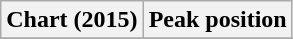<table class="wikitable plainrowheaders sortable" style="text-align:center;">
<tr>
<th align="left">Chart (2015)</th>
<th align="center">Peak position</th>
</tr>
<tr>
</tr>
</table>
